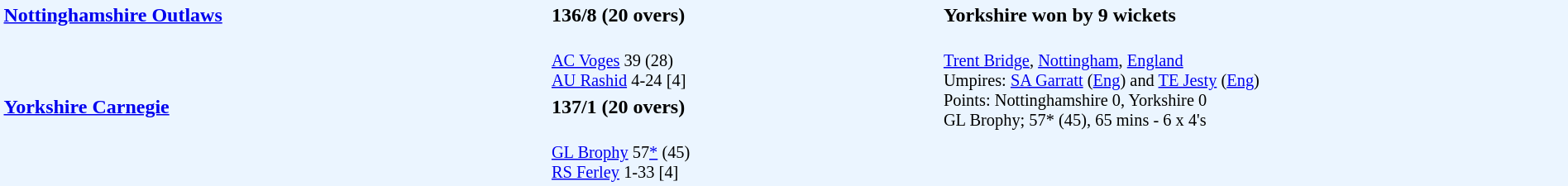<table style="width:100%; background:#ebf5ff;">
<tr>
<td style="width:35%; vertical-align:top;" rowspan="2"><strong><a href='#'>Nottinghamshire Outlaws</a></strong></td>
<td style="width:25%;"><strong>136/8 (20 overs)</strong></td>
<td style="width:40%;"><strong>Yorkshire won by 9 wickets</strong></td>
</tr>
<tr>
<td style="font-size: 85%;"><br><a href='#'>AC Voges</a> 39 (28)<br>
<a href='#'>AU Rashid</a> 4-24 [4]</td>
<td style="vertical-align:top; font-size:85%;" rowspan="3"><br><a href='#'>Trent Bridge</a>, <a href='#'>Nottingham</a>, <a href='#'>England</a><br>
Umpires: <a href='#'>SA Garratt</a> (<a href='#'>Eng</a>) and <a href='#'>TE Jesty</a> (<a href='#'>Eng</a>)<br>
Points: Nottinghamshire 0, Yorkshire 0<br>GL Brophy; 57* (45), 65 mins - 6 x 4's</td>
</tr>
<tr>
<td style="vertical-align:top;" rowspan="2"><strong><a href='#'>Yorkshire Carnegie</a></strong></td>
<td><strong>137/1 (20 overs)</strong></td>
</tr>
<tr>
<td style="font-size: 85%;"><br><a href='#'>GL Brophy</a> 57<a href='#'>*</a> (45)<br>
<a href='#'>RS Ferley</a> 1-33 [4]</td>
</tr>
</table>
